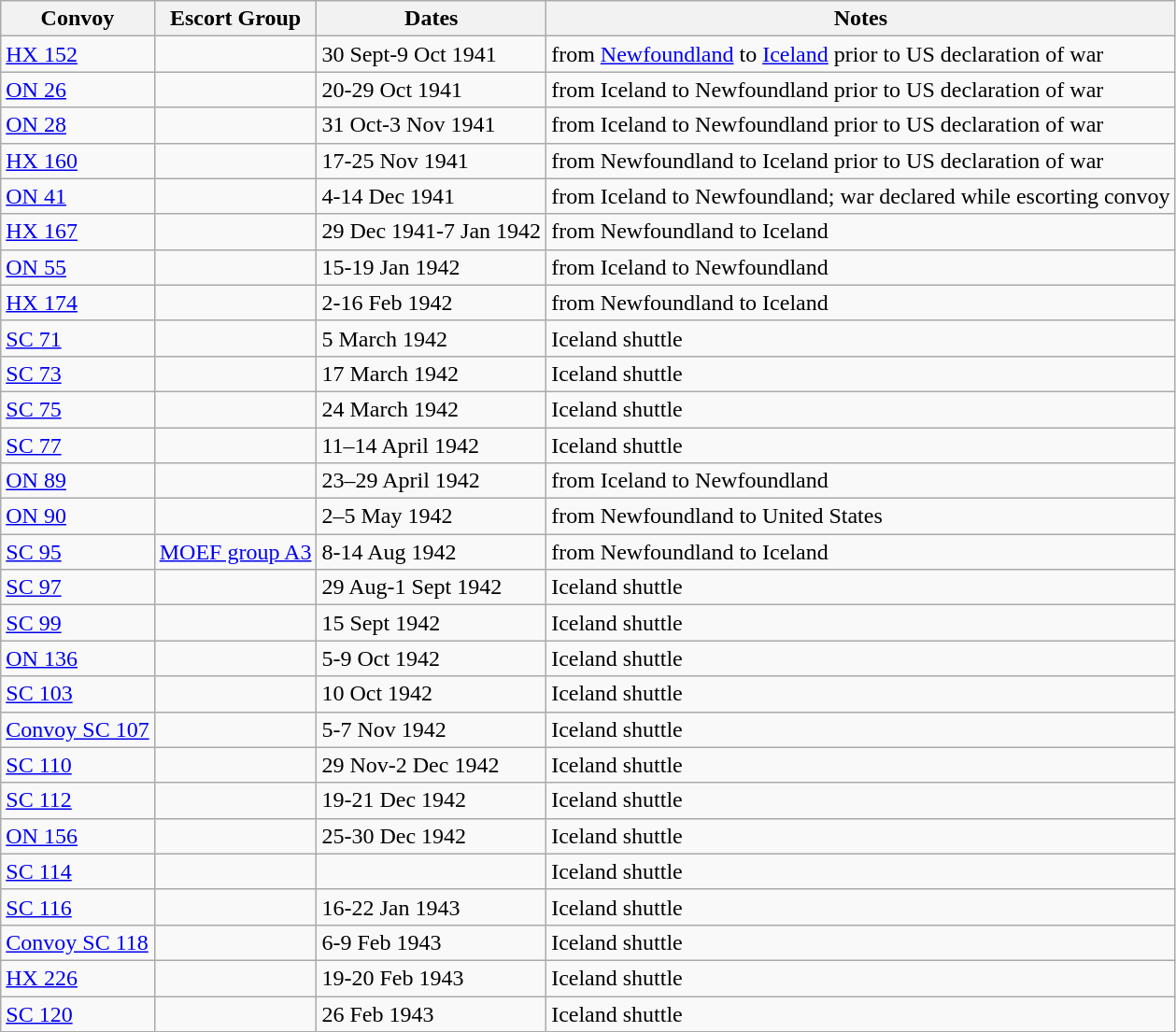<table class="wikitable">
<tr>
<th>Convoy</th>
<th>Escort Group</th>
<th>Dates</th>
<th>Notes</th>
</tr>
<tr>
<td><a href='#'>HX 152</a></td>
<td></td>
<td>30 Sept-9 Oct 1941</td>
<td>from <a href='#'>Newfoundland</a> to <a href='#'>Iceland</a> prior to US declaration of war</td>
</tr>
<tr>
<td><a href='#'>ON 26</a></td>
<td></td>
<td>20-29 Oct 1941</td>
<td>from Iceland to Newfoundland prior to US declaration of war</td>
</tr>
<tr>
<td><a href='#'>ON 28</a></td>
<td></td>
<td>31 Oct-3 Nov 1941</td>
<td>from Iceland to Newfoundland prior to US declaration of war</td>
</tr>
<tr>
<td><a href='#'>HX 160</a></td>
<td></td>
<td>17-25 Nov 1941</td>
<td>from Newfoundland to Iceland prior to US declaration of war</td>
</tr>
<tr>
<td><a href='#'>ON 41</a></td>
<td></td>
<td>4-14 Dec 1941</td>
<td>from Iceland to Newfoundland; war declared while escorting convoy</td>
</tr>
<tr>
<td><a href='#'>HX 167</a></td>
<td></td>
<td>29 Dec 1941-7 Jan 1942</td>
<td>from Newfoundland to Iceland</td>
</tr>
<tr>
<td><a href='#'>ON 55</a></td>
<td></td>
<td>15-19 Jan 1942</td>
<td>from Iceland to Newfoundland</td>
</tr>
<tr>
<td><a href='#'>HX 174</a></td>
<td></td>
<td>2-16 Feb 1942</td>
<td>from Newfoundland to Iceland</td>
</tr>
<tr>
<td><a href='#'>SC 71</a></td>
<td></td>
<td>5 March 1942</td>
<td>Iceland shuttle</td>
</tr>
<tr>
<td><a href='#'>SC 73</a></td>
<td></td>
<td>17 March 1942</td>
<td>Iceland shuttle</td>
</tr>
<tr>
<td><a href='#'>SC 75</a></td>
<td></td>
<td>24 March 1942</td>
<td>Iceland shuttle</td>
</tr>
<tr>
<td><a href='#'>SC 77</a></td>
<td></td>
<td>11–14 April 1942</td>
<td>Iceland shuttle</td>
</tr>
<tr>
<td><a href='#'>ON 89</a></td>
<td></td>
<td>23–29 April 1942</td>
<td>from Iceland to Newfoundland</td>
</tr>
<tr>
<td><a href='#'>ON 90</a></td>
<td></td>
<td>2–5 May 1942</td>
<td>from Newfoundland to United States</td>
</tr>
<tr>
<td><a href='#'>SC 95</a></td>
<td><a href='#'>MOEF group A3</a></td>
<td>8-14 Aug 1942</td>
<td>from Newfoundland to Iceland</td>
</tr>
<tr>
<td><a href='#'>SC 97</a></td>
<td></td>
<td>29 Aug-1 Sept 1942</td>
<td>Iceland shuttle</td>
</tr>
<tr>
<td><a href='#'>SC 99</a></td>
<td></td>
<td>15 Sept 1942</td>
<td>Iceland shuttle</td>
</tr>
<tr>
<td><a href='#'>ON 136</a></td>
<td></td>
<td>5-9 Oct 1942</td>
<td>Iceland shuttle</td>
</tr>
<tr>
<td><a href='#'>SC 103</a></td>
<td></td>
<td>10 Oct 1942</td>
<td>Iceland shuttle</td>
</tr>
<tr>
<td><a href='#'>Convoy SC 107</a></td>
<td></td>
<td>5-7 Nov 1942</td>
<td>Iceland shuttle</td>
</tr>
<tr>
<td><a href='#'>SC 110</a></td>
<td></td>
<td>29 Nov-2 Dec 1942</td>
<td>Iceland shuttle</td>
</tr>
<tr>
<td><a href='#'>SC 112</a></td>
<td></td>
<td>19-21 Dec 1942</td>
<td>Iceland shuttle</td>
</tr>
<tr>
<td><a href='#'>ON 156</a></td>
<td></td>
<td>25-30 Dec 1942</td>
<td>Iceland shuttle</td>
</tr>
<tr>
<td><a href='#'>SC 114</a></td>
<td></td>
<td></td>
<td>Iceland shuttle</td>
</tr>
<tr>
<td><a href='#'>SC 116</a></td>
<td></td>
<td>16-22 Jan 1943</td>
<td>Iceland shuttle</td>
</tr>
<tr>
<td><a href='#'>Convoy SC 118</a></td>
<td></td>
<td>6-9 Feb 1943</td>
<td>Iceland shuttle</td>
</tr>
<tr>
<td><a href='#'>HX 226</a></td>
<td></td>
<td>19-20 Feb 1943</td>
<td>Iceland shuttle</td>
</tr>
<tr>
<td><a href='#'>SC 120</a></td>
<td></td>
<td>26 Feb 1943</td>
<td>Iceland shuttle</td>
</tr>
</table>
